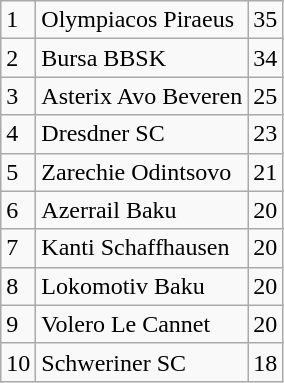<table class="wikitable">
<tr>
<td>1</td>
<td>Olympiacos Piraeus</td>
<td>35</td>
</tr>
<tr>
<td>2</td>
<td>Bursa BBSK</td>
<td>34</td>
</tr>
<tr>
<td>3</td>
<td>Asterix Avo Beveren</td>
<td>25</td>
</tr>
<tr>
<td>4</td>
<td>Dresdner SC</td>
<td>23</td>
</tr>
<tr>
<td>5</td>
<td>Zarechie Odintsovo</td>
<td>21</td>
</tr>
<tr>
<td>6</td>
<td>Azerrail Baku</td>
<td>20</td>
</tr>
<tr>
<td>7</td>
<td>Kanti Schaffhausen</td>
<td>20</td>
</tr>
<tr>
<td>8</td>
<td>Lokomotiv Baku</td>
<td>20</td>
</tr>
<tr>
<td>9</td>
<td>Volero Le Cannet</td>
<td>20</td>
</tr>
<tr>
<td>10</td>
<td>Schweriner SC</td>
<td>18</td>
</tr>
</table>
